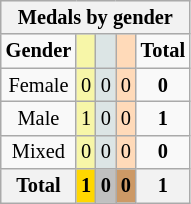<table class=wikitable style=font-size:85%>
<tr style="background:#efefef;">
<th colspan=7><strong>Medals by gender</strong></th>
</tr>
<tr align=center>
<td><strong>Gender</strong></td>
<td bgcolor=#f7f6a8></td>
<td bgcolor=#dce5e5></td>
<td bgcolor=#ffdab9></td>
<td><strong>Total</strong></td>
</tr>
<tr align=center>
<td>Female</td>
<td style="background:#F7F6A8;">0</td>
<td style="background:#DCE5E5;">0</td>
<td style="background:#FFDAB9;">0</td>
<td><strong>0</strong></td>
</tr>
<tr align=center>
<td>Male</td>
<td style="background:#F7F6A8;">1</td>
<td style="background:#DCE5E5;">0</td>
<td style="background:#FFDAB9;">0</td>
<td><strong>1</strong></td>
</tr>
<tr align=center>
<td>Mixed</td>
<td style="background:#F7F6A8;">0</td>
<td style="background:#DCE5E5;">0</td>
<td style="background:#FFDAB9;">0</td>
<td><strong>0</strong></td>
</tr>
<tr align=center>
<th><strong>Total</strong></th>
<th style="background:gold;"><strong>1</strong></th>
<th style="background:silver;"><strong>0</strong></th>
<th style="background:#c96;"><strong>0</strong></th>
<th><strong>1</strong></th>
</tr>
</table>
